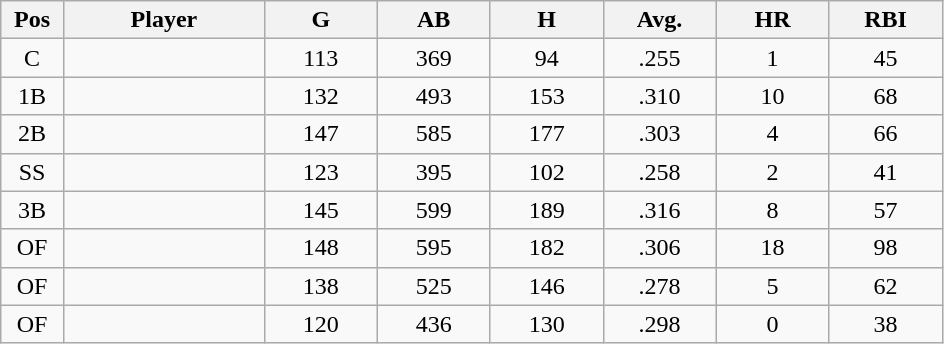<table class="wikitable sortable">
<tr>
<th bgcolor="#DDDDFF" width="5%">Pos</th>
<th bgcolor="#DDDDFF" width="16%">Player</th>
<th bgcolor="#DDDDFF" width="9%">G</th>
<th bgcolor="#DDDDFF" width="9%">AB</th>
<th bgcolor="#DDDDFF" width="9%">H</th>
<th bgcolor="#DDDDFF" width="9%">Avg.</th>
<th bgcolor="#DDDDFF" width="9%">HR</th>
<th bgcolor="#DDDDFF" width="9%">RBI</th>
</tr>
<tr align="center">
<td>C</td>
<td></td>
<td>113</td>
<td>369</td>
<td>94</td>
<td>.255</td>
<td>1</td>
<td>45</td>
</tr>
<tr align="center">
<td>1B</td>
<td></td>
<td>132</td>
<td>493</td>
<td>153</td>
<td>.310</td>
<td>10</td>
<td>68</td>
</tr>
<tr align="center">
<td>2B</td>
<td></td>
<td>147</td>
<td>585</td>
<td>177</td>
<td>.303</td>
<td>4</td>
<td>66</td>
</tr>
<tr align="center">
<td>SS</td>
<td></td>
<td>123</td>
<td>395</td>
<td>102</td>
<td>.258</td>
<td>2</td>
<td>41</td>
</tr>
<tr align="center">
<td>3B</td>
<td></td>
<td>145</td>
<td>599</td>
<td>189</td>
<td>.316</td>
<td>8</td>
<td>57</td>
</tr>
<tr align="center">
<td>OF</td>
<td></td>
<td>148</td>
<td>595</td>
<td>182</td>
<td>.306</td>
<td>18</td>
<td>98</td>
</tr>
<tr align="center">
<td>OF</td>
<td></td>
<td>138</td>
<td>525</td>
<td>146</td>
<td>.278</td>
<td>5</td>
<td>62</td>
</tr>
<tr align="center">
<td>OF</td>
<td></td>
<td>120</td>
<td>436</td>
<td>130</td>
<td>.298</td>
<td>0</td>
<td>38</td>
</tr>
</table>
